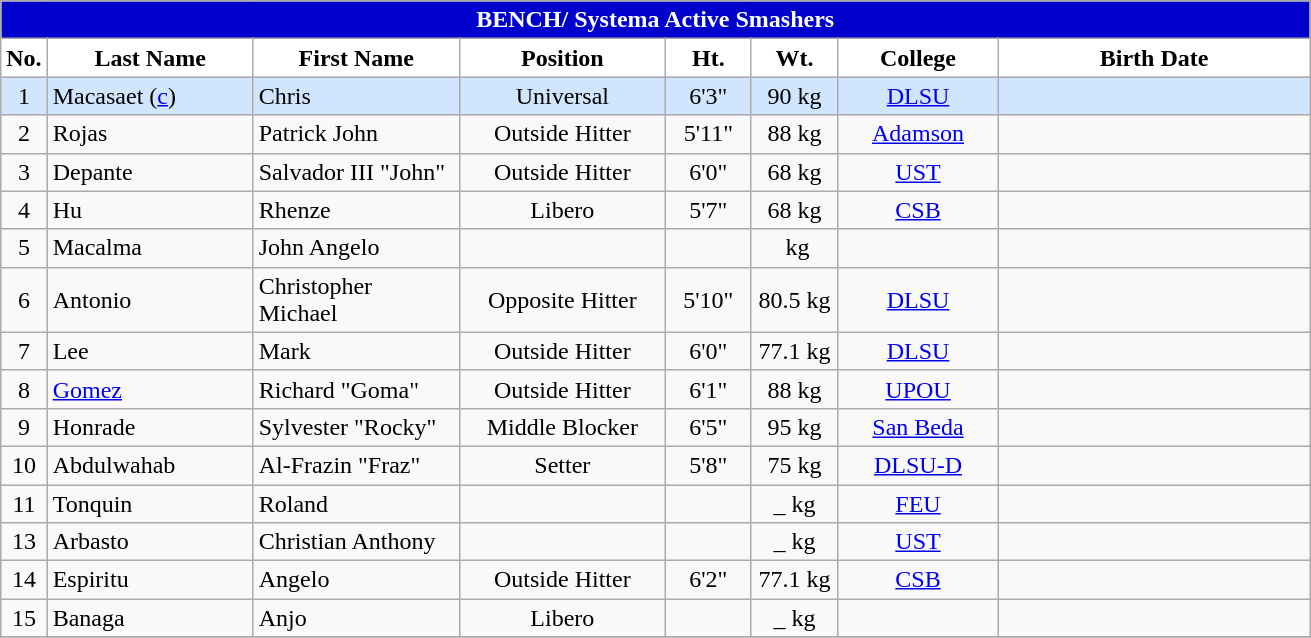<table class="wikitable" style="text-align:center;">
<tr>
<td colspan="8" style= "background: #0000CD; color: white; text-align: center"><strong>BENCH/ Systema Active Smashers</strong></td>
</tr>
<tr>
<th width=3px style="background: white; color: black; text-align: center"><strong>No.</strong></th>
<th width=130px style="background: white; color: black">Last Name</th>
<th width=130px style="background: white; color: black">First Name</th>
<th width=130px style="background: white; color: black">Position</th>
<th width=50px style="background: white; color: black">Ht.</th>
<th width=50px style="background: white; color: black">Wt.</th>
<th width=100px style="background: white; color: black">College</th>
<th width=200px style="background: white; color: black">Birth Date</th>
</tr>
<tr bgcolor=#D0E6FF>
<td>1</td>
<td style="text-align: left">Macasaet (<a href='#'>c</a>)</td>
<td style="text-align: left">Chris</td>
<td>Universal</td>
<td>6'3"</td>
<td>90 kg</td>
<td><a href='#'>DLSU</a></td>
<td></td>
</tr>
<tr>
<td>2</td>
<td style="text-align: left">Rojas</td>
<td style="text-align: left">Patrick John</td>
<td>Outside Hitter</td>
<td>5'11"</td>
<td>88 kg</td>
<td><a href='#'>Adamson</a></td>
<td></td>
</tr>
<tr>
<td>3</td>
<td style="text-align: left">Depante</td>
<td style="text-align: left">Salvador III "John"</td>
<td>Outside Hitter</td>
<td>6'0"</td>
<td>68 kg</td>
<td><a href='#'>UST</a></td>
<td></td>
</tr>
<tr>
<td>4</td>
<td style="text-align: left">Hu</td>
<td style="text-align: left">Rhenze</td>
<td>Libero</td>
<td>5'7"</td>
<td>68 kg</td>
<td><a href='#'>CSB</a></td>
<td></td>
</tr>
<tr>
<td>5</td>
<td style="text-align: left">Macalma</td>
<td style="text-align: left">John Angelo</td>
<td></td>
<td></td>
<td> kg</td>
<td></td>
<td></td>
</tr>
<tr>
<td>6</td>
<td style="text-align: left">Antonio</td>
<td style="text-align: left">Christopher Michael</td>
<td>Opposite Hitter</td>
<td>5'10"</td>
<td>80.5 kg</td>
<td><a href='#'>DLSU</a></td>
<td></td>
</tr>
<tr>
<td>7</td>
<td style="text-align: left">Lee</td>
<td style="text-align: left">Mark</td>
<td>Outside Hitter</td>
<td>6'0"</td>
<td>77.1 kg</td>
<td><a href='#'>DLSU</a></td>
<td></td>
</tr>
<tr>
<td>8</td>
<td style="text-align: left"><a href='#'>Gomez</a></td>
<td style="text-align: left">Richard "Goma"</td>
<td>Outside Hitter</td>
<td>6'1"</td>
<td>88 kg</td>
<td><a href='#'>UPOU</a></td>
<td></td>
</tr>
<tr>
<td>9</td>
<td style="text-align: left">Honrade</td>
<td style="text-align: left">Sylvester "Rocky"</td>
<td>Middle Blocker</td>
<td>6'5"</td>
<td>95 kg</td>
<td><a href='#'>San Beda</a></td>
<td></td>
</tr>
<tr>
<td>10</td>
<td style="text-align: left">Abdulwahab</td>
<td style="text-align: left">Al-Frazin "Fraz"</td>
<td>Setter</td>
<td>5'8"</td>
<td>75 kg</td>
<td><a href='#'>DLSU-D</a></td>
<td></td>
</tr>
<tr>
<td>11</td>
<td style="text-align: left">Tonquin</td>
<td style="text-align: left">Roland</td>
<td></td>
<td></td>
<td>_ kg</td>
<td><a href='#'>FEU</a></td>
<td></td>
</tr>
<tr>
<td>13</td>
<td style="text-align: left">Arbasto</td>
<td style="text-align: left">Christian Anthony</td>
<td></td>
<td></td>
<td>_ kg</td>
<td><a href='#'>UST</a></td>
<td></td>
</tr>
<tr>
<td>14</td>
<td style="text-align: left">Espiritu</td>
<td style="text-align: left">Angelo</td>
<td>Outside Hitter</td>
<td>6'2"</td>
<td>77.1 kg</td>
<td><a href='#'>CSB</a></td>
<td></td>
</tr>
<tr>
<td>15</td>
<td style="text-align: left">Banaga</td>
<td style="text-align: left">Anjo</td>
<td>Libero</td>
<td></td>
<td>_ kg</td>
<td></td>
<td></td>
</tr>
<tr>
</tr>
</table>
